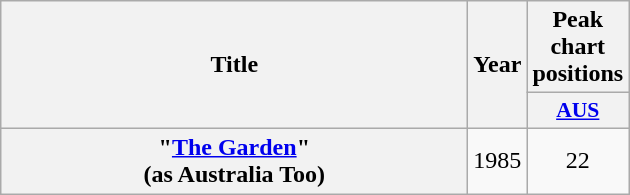<table class="wikitable plainrowheaders" style="text-align:center;" border="1">
<tr>
<th scope="col" rowspan="2" style="width:19em;">Title</th>
<th scope="col" rowspan="2" style="width:1em;">Year</th>
<th scope="col" colspan="1">Peak chart positions</th>
</tr>
<tr>
<th scope="col" style="width:3em;font-size:90%;"><a href='#'>AUS</a><br></th>
</tr>
<tr>
<th scope="row">"<a href='#'>The Garden</a>"<br><span>(as Australia Too)</span></th>
<td>1985</td>
<td>22</td>
</tr>
</table>
